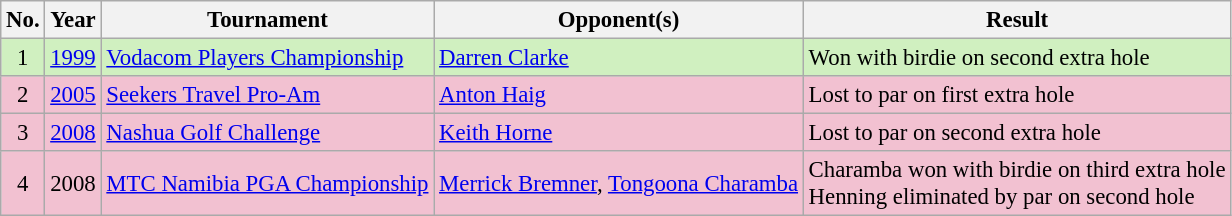<table class="wikitable" style="font-size:95%;">
<tr>
<th>No.</th>
<th>Year</th>
<th>Tournament</th>
<th>Opponent(s)</th>
<th>Result</th>
</tr>
<tr style="background:#D0F0C0;">
<td align=center>1</td>
<td><a href='#'>1999</a></td>
<td><a href='#'>Vodacom Players Championship</a></td>
<td> <a href='#'>Darren Clarke</a></td>
<td>Won with birdie on second extra hole</td>
</tr>
<tr style="background:#F2C1D1;">
<td align=center>2</td>
<td><a href='#'>2005</a></td>
<td><a href='#'>Seekers Travel Pro-Am</a></td>
<td> <a href='#'>Anton Haig</a></td>
<td>Lost to par on first extra hole</td>
</tr>
<tr style="background:#F2C1D1;">
<td align=center>3</td>
<td><a href='#'>2008</a></td>
<td><a href='#'>Nashua Golf Challenge</a></td>
<td> <a href='#'>Keith Horne</a></td>
<td>Lost to par on second extra hole</td>
</tr>
<tr style="background:#F2C1D1;">
<td align=center>4</td>
<td>2008</td>
<td><a href='#'>MTC Namibia PGA Championship</a></td>
<td> <a href='#'>Merrick Bremner</a>,  <a href='#'>Tongoona Charamba</a></td>
<td>Charamba won with birdie on third extra hole<br>Henning eliminated by par on second hole</td>
</tr>
</table>
